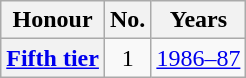<table class="wikitable plainrowheaders">
<tr>
<th scope=col>Honour</th>
<th scope=col>No.</th>
<th scope=col>Years</th>
</tr>
<tr>
<th scope=row><a href='#'>Fifth tier</a></th>
<td align=center>1</td>
<td><a href='#'>1986–87</a></td>
</tr>
</table>
